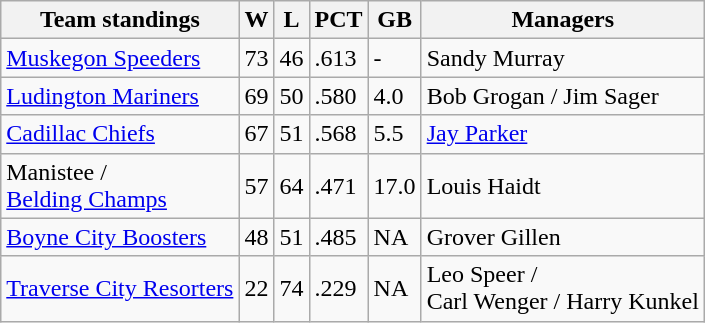<table class="wikitable">
<tr>
<th>Team standings</th>
<th>W</th>
<th>L</th>
<th>PCT</th>
<th>GB</th>
<th>Managers</th>
</tr>
<tr>
<td><a href='#'>Muskegon Speeders</a></td>
<td>73</td>
<td>46</td>
<td>.613</td>
<td>-</td>
<td>Sandy Murray</td>
</tr>
<tr>
<td><a href='#'>Ludington Mariners</a></td>
<td>69</td>
<td>50</td>
<td>.580</td>
<td>4.0</td>
<td>Bob Grogan / Jim Sager</td>
</tr>
<tr>
<td><a href='#'>Cadillac Chiefs</a></td>
<td>67</td>
<td>51</td>
<td>.568</td>
<td>5.5</td>
<td><a href='#'>Jay Parker</a></td>
</tr>
<tr>
<td>Manistee /<br> <a href='#'>Belding Champs</a></td>
<td>57</td>
<td>64</td>
<td>.471</td>
<td>17.0</td>
<td>Louis Haidt</td>
</tr>
<tr>
<td><a href='#'>Boyne City Boosters</a></td>
<td>48</td>
<td>51</td>
<td>.485</td>
<td>NA</td>
<td>Grover Gillen</td>
</tr>
<tr>
<td><a href='#'>Traverse City Resorters</a></td>
<td>22</td>
<td>74</td>
<td>.229</td>
<td>NA</td>
<td>Leo Speer /<br> Carl Wenger / Harry Kunkel</td>
</tr>
</table>
